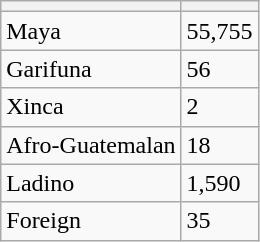<table class="wikitable sortable">
<tr>
<th></th>
<th></th>
</tr>
<tr>
<td>Maya</td>
<td>55,755</td>
</tr>
<tr>
<td>Garifuna</td>
<td>56</td>
</tr>
<tr>
<td>Xinca</td>
<td>2</td>
</tr>
<tr>
<td>Afro-Guatemalan</td>
<td>18</td>
</tr>
<tr>
<td>Ladino</td>
<td>1,590</td>
</tr>
<tr>
<td>Foreign</td>
<td>35</td>
</tr>
</table>
